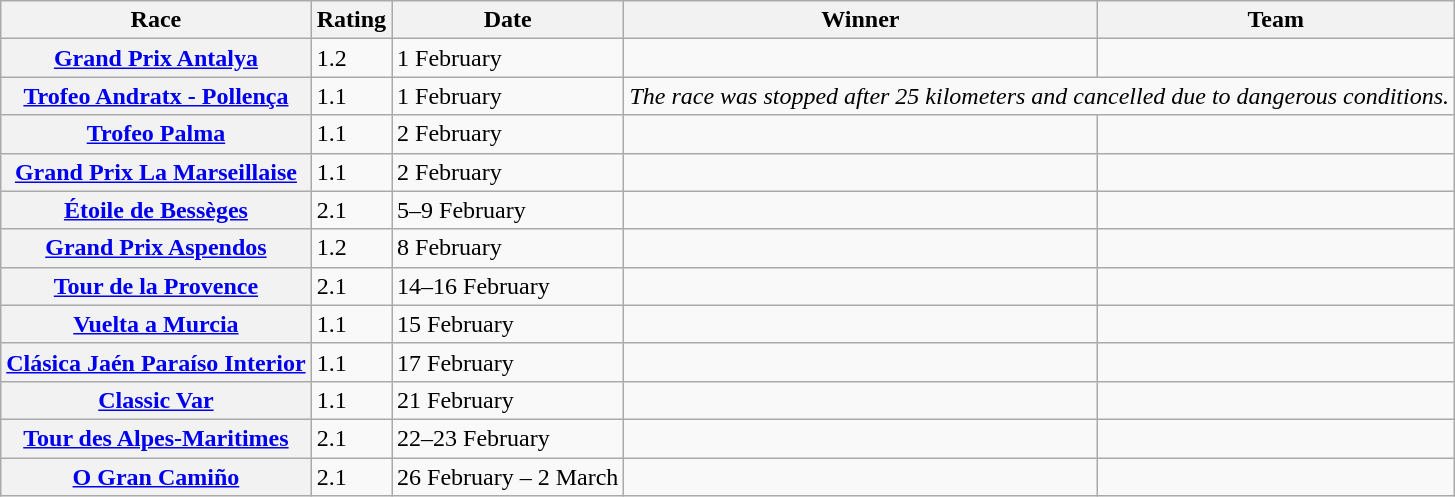<table class="wikitable plainrowheaders">
<tr>
<th scope="col">Race</th>
<th scope="col">Rating</th>
<th scope="col">Date</th>
<th scope="col">Winner</th>
<th scope="col">Team</th>
</tr>
<tr>
<th scope="row"> <a href='#'>Grand Prix Antalya</a></th>
<td>1.2</td>
<td>1 February</td>
<td></td>
<td></td>
</tr>
<tr>
<th scope="row"> <a href='#'>Trofeo Andratx - Pollença</a></th>
<td>1.1</td>
<td>1 February</td>
<td align=ceneter colspan="2"><em>The race was stopped after 25 kilometers and cancelled due to dangerous conditions.</em></td>
</tr>
<tr>
<th scope="row"> <a href='#'>Trofeo Palma</a></th>
<td>1.1</td>
<td>2 February</td>
<td></td>
<td></td>
</tr>
<tr>
<th scope="row"> <a href='#'>Grand Prix La Marseillaise</a></th>
<td>1.1</td>
<td>2 February</td>
<td></td>
<td></td>
</tr>
<tr>
<th scope="row"> <a href='#'>Étoile de Bessèges</a></th>
<td>2.1</td>
<td>5–9 February</td>
<td></td>
<td></td>
</tr>
<tr>
<th scope="row"> <a href='#'>Grand Prix Aspendos</a></th>
<td>1.2</td>
<td>8 February</td>
<td></td>
<td></td>
</tr>
<tr>
<th scope="row"> <a href='#'>Tour de la Provence</a></th>
<td>2.1</td>
<td>14–16 February</td>
<td></td>
<td></td>
</tr>
<tr>
<th scope="row"> <a href='#'>Vuelta a Murcia</a></th>
<td>1.1</td>
<td>15 February</td>
<td></td>
<td></td>
</tr>
<tr>
<th scope="row"> <a href='#'>Clásica Jaén Paraíso Interior</a></th>
<td>1.1</td>
<td>17 February</td>
<td></td>
<td></td>
</tr>
<tr>
<th scope="row"> <a href='#'>Classic Var</a></th>
<td>1.1</td>
<td>21 February</td>
<td></td>
<td></td>
</tr>
<tr>
<th scope="row"> <a href='#'>Tour des Alpes-Maritimes</a></th>
<td>2.1</td>
<td>22–23 February</td>
<td></td>
<td></td>
</tr>
<tr>
<th scope="row"> <a href='#'>O Gran Camiño</a></th>
<td>2.1</td>
<td>26 February – 2 March</td>
<td></td>
<td></td>
</tr>
</table>
